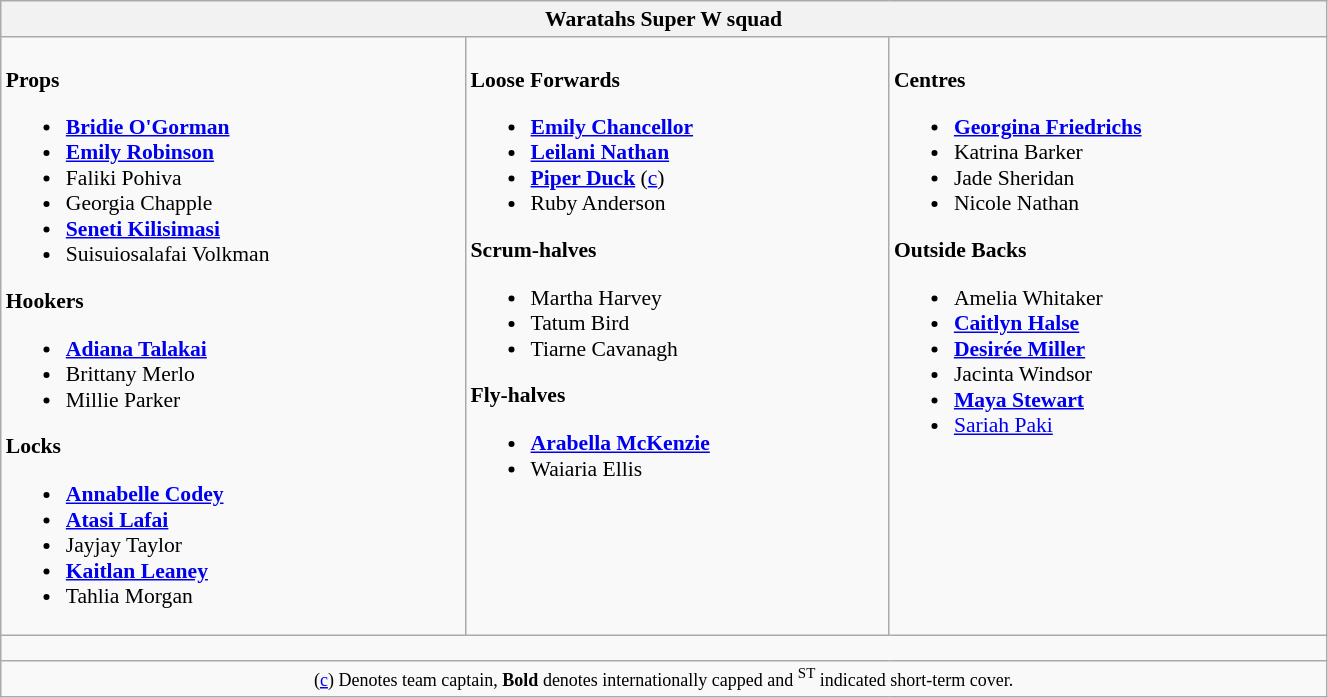<table class="wikitable" style="text-align:left; font-size:90%; width:70%">
<tr>
<th colspan="3">Waratahs Super W squad</th>
</tr>
<tr valign="top">
<td><br><strong>Props</strong><ul><li> <strong><a href='#'>Bridie O'Gorman</a></strong></li><li> <strong><a href='#'>Emily Robinson</a></strong></li><li>  Faliki Pohiva</li><li>  Georgia Chapple</li><li>  <strong><a href='#'>Seneti Kilisimasi</a></strong></li><li> Suisuiosalafai Volkman</li></ul><strong>Hookers</strong><ul><li> <strong><a href='#'>Adiana Talakai</a></strong></li><li> Brittany Merlo</li><li> Millie Parker</li></ul><strong>Locks</strong><ul><li> <strong><a href='#'>Annabelle Codey</a></strong></li><li> <strong><a href='#'>Atasi Lafai</a></strong></li><li> Jayjay Taylor</li><li> <strong><a href='#'>Kaitlan Leaney</a></strong></li><li> Tahlia Morgan</li></ul></td>
<td><br><strong>Loose Forwards</strong><ul><li> <strong><a href='#'>Emily Chancellor</a></strong></li><li> <strong><a href='#'>Leilani Nathan</a></strong></li><li> <strong><a href='#'>Piper Duck</a></strong> (<a href='#'>c</a>)</li><li> Ruby Anderson</li></ul><strong>Scrum-halves</strong><ul><li>  Martha Harvey</li><li>  Tatum Bird</li><li>  Tiarne Cavanagh</li></ul><strong>Fly-halves</strong><ul><li> <strong><a href='#'>Arabella McKenzie</a></strong></li><li> Waiaria Ellis</li></ul></td>
<td><br><strong>Centres</strong><ul><li> <strong><a href='#'>Georgina Friedrichs</a></strong></li><li> Katrina Barker</li><li> Jade Sheridan</li><li> Nicole Nathan</li></ul><strong>Outside Backs</strong><ul><li>  Amelia Whitaker</li><li> <strong><a href='#'>Caitlyn Halse</a></strong></li><li> <strong><a href='#'>Desirée Miller</a></strong></li><li>  Jacinta Windsor</li><li> <strong><a href='#'>Maya Stewart</a></strong></li><li> <a href='#'>Sariah Paki</a></li></ul></td>
</tr>
<tr>
<td colspan="3" style="height: 10px;"></td>
</tr>
<tr>
<td colspan="3" style="text-align:center;"><small>(<a href='#'>c</a>) Denotes team captain, <strong>Bold</strong> denotes internationally capped and <sup>ST</sup> indicated short-term cover. <br> </small></td>
</tr>
</table>
